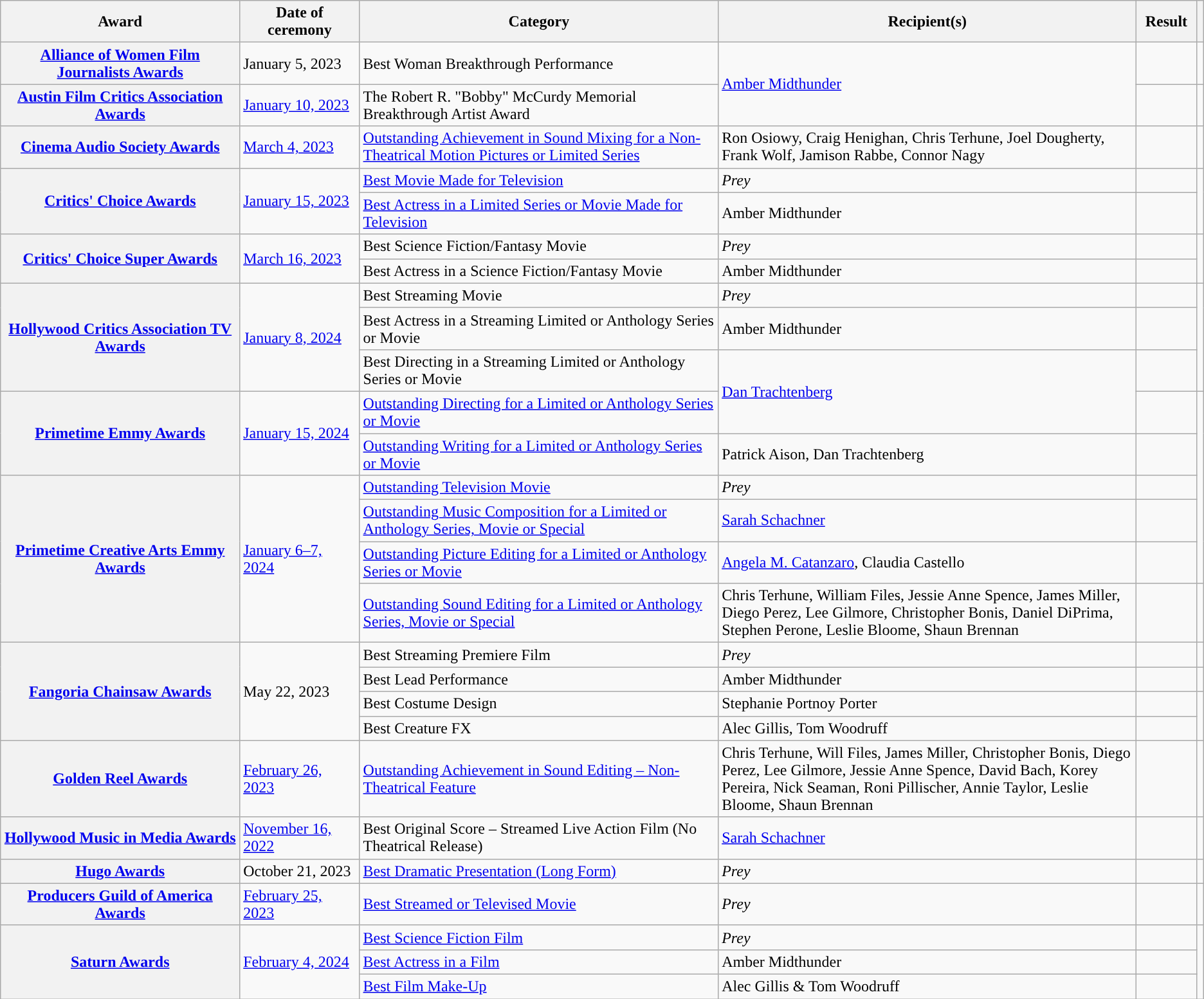<table class="wikitable sortable plainrowheaders">
<tr>
<th scope="col" style="width:20%;">Award</th>
<th scope="col" style="width:10%;">Date of ceremony</th>
<th scope="col" style="width:30%;">Category</th>
<th scope="col" style="width:35%;">Recipient(s)</th>
<th scope="col" style="width:5%;">Result</th>
<th scope="col" style="width:5%;" class="unsortable"></th>
</tr>
<tr>
<th scope="row"><a href='#'>Alliance of Women Film Journalists Awards</a></th>
<td>January 5, 2023</td>
<td>Best Woman Breakthrough Performance</td>
<td rowspan="2"><a href='#'>Amber Midthunder</a></td>
<td></td>
<td align="center"></td>
</tr>
<tr>
<th scope="row"><a href='#'>Austin Film Critics Association Awards</a></th>
<td><a href='#'>January 10, 2023</a></td>
<td>The Robert R. "Bobby" McCurdy Memorial Breakthrough Artist Award</td>
<td></td>
<td style="text-align:center"></td>
</tr>
<tr>
<th scope="row"><a href='#'>Cinema Audio Society Awards</a></th>
<td><a href='#'>March 4, 2023</a></td>
<td><a href='#'>Outstanding Achievement in Sound Mixing for a Non-Theatrical Motion Pictures or Limited Series</a></td>
<td>Ron Osiowy, Craig Henighan, Chris Terhune, Joel Dougherty, Frank Wolf, Jamison Rabbe, Connor Nagy</td>
<td></td>
<td align="center"></td>
</tr>
<tr>
<th scope="row" rowspan="2"><a href='#'>Critics' Choice Awards</a></th>
<td rowspan="2"><a href='#'>January 15, 2023</a></td>
<td><a href='#'>Best Movie Made for Television</a></td>
<td><em>Prey</em></td>
<td></td>
<td align="center" rowspan="2"></td>
</tr>
<tr>
<td><a href='#'>Best Actress in a Limited Series or Movie Made for Television</a></td>
<td>Amber Midthunder</td>
<td></td>
</tr>
<tr>
<th rowspan="2" scope="row"><a href='#'>Critics' Choice Super Awards</a></th>
<td rowspan="2"><a href='#'>March 16, 2023</a></td>
<td>Best Science Fiction/Fantasy Movie</td>
<td><em>Prey</em></td>
<td></td>
<td rowspan="2" style="text-align:center;"></td>
</tr>
<tr>
<td>Best Actress in a Science Fiction/Fantasy Movie</td>
<td>Amber Midthunder</td>
<td></td>
</tr>
<tr>
<th rowspan="3" scope="row"><a href='#'>Hollywood Critics Association TV Awards</a></th>
<td rowspan="3"><a href='#'>January 8, 2024</a></td>
<td>Best Streaming Movie</td>
<td><em>Prey</em></td>
<td></td>
<td rowspan="3" style="text-align:center;"></td>
</tr>
<tr>
<td>Best Actress in a Streaming Limited or Anthology Series or Movie</td>
<td>Amber Midthunder</td>
<td></td>
</tr>
<tr>
<td>Best Directing in a Streaming Limited or Anthology Series or Movie</td>
<td rowspan="2"><a href='#'>Dan Trachtenberg</a></td>
<td></td>
</tr>
<tr>
<th scope="row" rowspan="2"><a href='#'>Primetime Emmy Awards</a></th>
<td rowspan="2"><a href='#'>January 15, 2024</a></td>
<td><a href='#'>Outstanding Directing for a Limited or Anthology Series or Movie</a></td>
<td></td>
<td rowspan="5" style="text-align:center;"></td>
</tr>
<tr>
<td><a href='#'>Outstanding Writing for a Limited or Anthology Series or Movie</a></td>
<td>Patrick Aison, Dan Trachtenberg</td>
<td></td>
</tr>
<tr>
<th scope="row" rowspan="4"><a href='#'>Primetime Creative Arts Emmy Awards</a></th>
<td rowspan="4"><a href='#'>January 6–7, 2024</a></td>
<td><a href='#'>Outstanding Television Movie</a></td>
<td><em>Prey</em></td>
<td></td>
</tr>
<tr>
<td><a href='#'>Outstanding Music Composition for a Limited or Anthology Series, Movie or Special</a></td>
<td><a href='#'>Sarah Schachner</a></td>
<td></td>
</tr>
<tr>
<td><a href='#'>Outstanding Picture Editing for a Limited or Anthology Series or Movie</a></td>
<td><a href='#'>Angela M. Catanzaro</a>, Claudia Castello</td>
<td></td>
</tr>
<tr>
<td><a href='#'>Outstanding Sound Editing for a Limited or Anthology Series, Movie or Special</a></td>
<td>Chris Terhune, William Files, Jessie Anne Spence, James Miller, Diego Perez, Lee Gilmore, Christopher Bonis, Daniel DiPrima, Stephen Perone, Leslie Bloome, Shaun Brennan</td>
<td></td>
<td style="text-align:center"></td>
</tr>
<tr>
<th scope="row" rowspan="4"><a href='#'>Fangoria Chainsaw Awards</a></th>
<td rowspan="4">May 22, 2023</td>
<td>Best Streaming Premiere Film</td>
<td><em>Prey</em></td>
<td></td>
<td style="text-align:center"></td>
</tr>
<tr>
<td>Best Lead Performance</td>
<td>Amber Midthunder</td>
<td></td>
<td style="text-align:center"></td>
</tr>
<tr>
<td>Best Costume Design</td>
<td>Stephanie Portnoy Porter</td>
<td></td>
<td rowspan="2" style="text-align:center"></td>
</tr>
<tr>
<td>Best Creature FX</td>
<td>Alec Gillis, Tom Woodruff</td>
<td></td>
</tr>
<tr>
<th scope="row"><a href='#'>Golden Reel Awards</a></th>
<td><a href='#'>February 26, 2023</a></td>
<td><a href='#'>Outstanding Achievement in Sound Editing – Non-Theatrical Feature</a></td>
<td>Chris Terhune, Will Files, James Miller, Christopher Bonis, Diego Perez, Lee Gilmore, Jessie Anne Spence, David Bach, Korey Pereira, Nick Seaman, Roni Pillischer, Annie Taylor, Leslie Bloome, Shaun Brennan</td>
<td></td>
<td align="center"></td>
</tr>
<tr>
<th scope="row"><a href='#'>Hollywood Music in Media Awards</a></th>
<td><a href='#'>November 16, 2022</a></td>
<td>Best Original Score – Streamed Live Action Film (No Theatrical Release)</td>
<td><a href='#'>Sarah Schachner</a></td>
<td></td>
<td align="center"></td>
</tr>
<tr>
<th scope="row"><a href='#'>Hugo Awards</a></th>
<td>October 21, 2023</td>
<td><a href='#'>Best Dramatic Presentation (Long Form)</a></td>
<td><em>Prey</em></td>
<td></td>
<td align="center"></td>
</tr>
<tr>
<th scope="row"><a href='#'>Producers Guild of America Awards</a></th>
<td><a href='#'>February 25, 2023</a></td>
<td><a href='#'>Best Streamed or Televised Movie</a></td>
<td><em>Prey</em></td>
<td></td>
<td align="center"></td>
</tr>
<tr>
<th rowspan="3" scope="row"><a href='#'>Saturn Awards</a></th>
<td rowspan="3"><a href='#'>February 4, 2024</a></td>
<td><a href='#'>Best Science Fiction Film</a></td>
<td><em>Prey</em></td>
<td></td>
<td rowspan="3" align="center"></td>
</tr>
<tr>
<td><a href='#'>Best Actress in a Film</a></td>
<td>Amber Midthunder</td>
<td></td>
</tr>
<tr>
<td><a href='#'>Best Film Make-Up</a></td>
<td>Alec Gillis & Tom Woodruff</td>
<td></td>
</tr>
</table>
